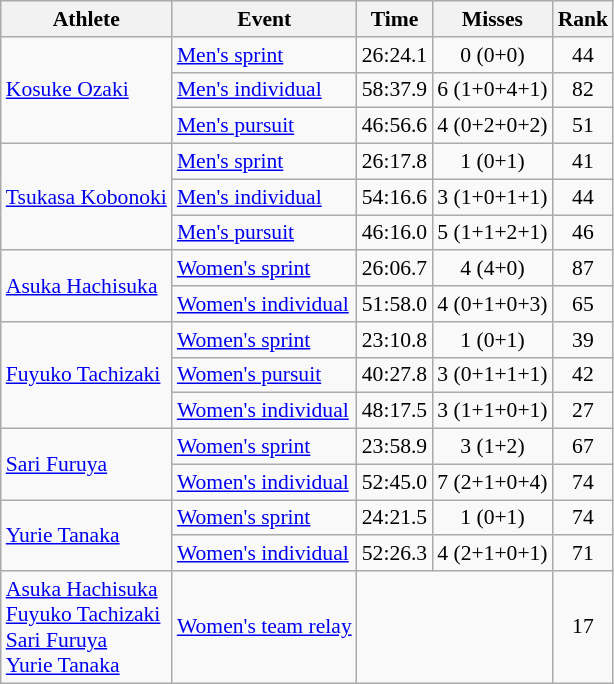<table class="wikitable" style="font-size:90%">
<tr>
<th>Athlete</th>
<th>Event</th>
<th>Time</th>
<th>Misses</th>
<th>Rank</th>
</tr>
<tr align=center>
<td align=left rowspan=3><a href='#'>Kosuke Ozaki</a></td>
<td align=left><a href='#'>Men's sprint</a></td>
<td>26:24.1</td>
<td>0 (0+0)</td>
<td>44</td>
</tr>
<tr align=center>
<td align=left><a href='#'>Men's individual</a></td>
<td>58:37.9</td>
<td>6 (1+0+4+1)</td>
<td>82</td>
</tr>
<tr align=center>
<td align=left><a href='#'>Men's pursuit</a></td>
<td>46:56.6</td>
<td>4 (0+2+0+2)</td>
<td>51</td>
</tr>
<tr align=center>
<td align=left rowspan=3><a href='#'>Tsukasa Kobonoki</a></td>
<td align=left><a href='#'>Men's sprint</a></td>
<td>26:17.8</td>
<td>1 (0+1)</td>
<td>41</td>
</tr>
<tr align=center>
<td align=left><a href='#'>Men's individual</a></td>
<td>54:16.6</td>
<td>3 (1+0+1+1)</td>
<td>44</td>
</tr>
<tr align=center>
<td align=left><a href='#'>Men's pursuit</a></td>
<td>46:16.0</td>
<td>5 (1+1+2+1)</td>
<td>46</td>
</tr>
<tr align=center>
<td align=left rowspan=2><a href='#'>Asuka Hachisuka</a></td>
<td align=left><a href='#'>Women's sprint</a></td>
<td>26:06.7</td>
<td>4 (4+0)</td>
<td>87</td>
</tr>
<tr align=center>
<td align=left><a href='#'>Women's individual</a></td>
<td>51:58.0</td>
<td>4 (0+1+0+3)</td>
<td>65</td>
</tr>
<tr align=center>
<td align=left rowspan=3><a href='#'>Fuyuko Tachizaki</a></td>
<td align=left><a href='#'>Women's sprint</a></td>
<td>23:10.8</td>
<td>1 (0+1)</td>
<td>39</td>
</tr>
<tr align=center>
<td align=left><a href='#'>Women's pursuit</a></td>
<td>40:27.8</td>
<td>3 (0+1+1+1)</td>
<td>42</td>
</tr>
<tr align=center>
<td align=left><a href='#'>Women's individual</a></td>
<td>48:17.5</td>
<td>3 (1+1+0+1)</td>
<td>27</td>
</tr>
<tr align=center>
<td align=left rowspan=2><a href='#'>Sari Furuya</a></td>
<td align=left><a href='#'>Women's sprint</a></td>
<td>23:58.9</td>
<td>3 (1+2)</td>
<td>67</td>
</tr>
<tr align=center>
<td align=left><a href='#'>Women's individual</a></td>
<td>52:45.0</td>
<td>7 (2+1+0+4)</td>
<td>74</td>
</tr>
<tr align=center>
<td align=left rowspan=2><a href='#'>Yurie Tanaka</a></td>
<td align=left><a href='#'>Women's sprint</a></td>
<td>24:21.5</td>
<td>1 (0+1)</td>
<td>74</td>
</tr>
<tr align=center>
<td align=left><a href='#'>Women's individual</a></td>
<td>52:26.3</td>
<td>4 (2+1+0+1)</td>
<td>71</td>
</tr>
<tr align=center>
<td align=left><a href='#'>Asuka Hachisuka</a><br><a href='#'>Fuyuko Tachizaki</a><br><a href='#'>Sari Furuya</a><br><a href='#'>Yurie Tanaka</a></td>
<td align=left><a href='#'>Women's team relay</a></td>
<td colspan=2></td>
<td>17</td>
</tr>
</table>
